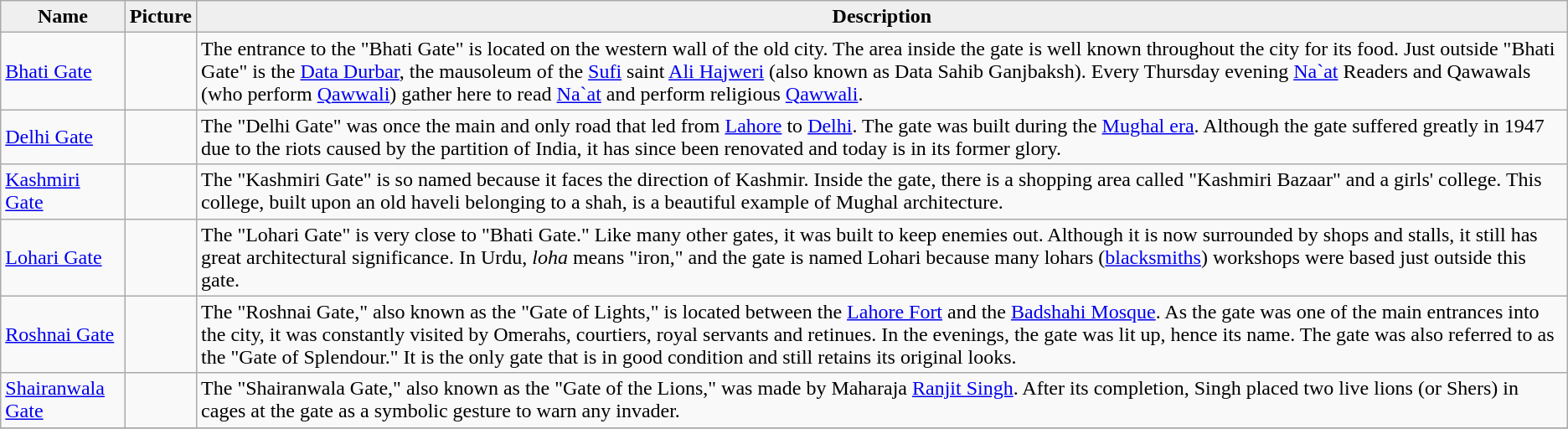<table class="wikitable" align="center">
<tr>
<th style="background:#efefef;">Name</th>
<th style="background:#efefef;">Picture</th>
<th style="background:#efefef;">Description</th>
</tr>
<tr>
<td><a href='#'>Bhati Gate</a></td>
<td></td>
<td>The entrance to the "Bhati Gate" is located on the western wall of the old city. The area inside the gate is well known throughout the city for its food. Just outside "Bhati Gate" is the <a href='#'>Data Durbar</a>, the mausoleum of the <a href='#'>Sufi</a> saint <a href='#'>Ali Hajweri</a> (also known as Data Sahib Ganjbaksh). Every Thursday evening <a href='#'>Na`at</a> Readers and Qawawals (who perform <a href='#'>Qawwali</a>) gather here to read <a href='#'>Na`at</a> and perform religious <a href='#'>Qawwali</a>.</td>
</tr>
<tr>
<td><a href='#'>Delhi Gate</a></td>
<td></td>
<td>The "Delhi Gate" was once the main and only road that led from <a href='#'>Lahore</a> to <a href='#'>Delhi</a>. The gate was built during the <a href='#'>Mughal era</a>. Although the gate suffered greatly in 1947 due to the riots caused by the partition of India, it has since been renovated and today is in its former glory.</td>
</tr>
<tr>
<td><a href='#'>Kashmiri Gate</a></td>
<td></td>
<td>The "Kashmiri Gate" is so named because it faces the direction of Kashmir. Inside the gate, there is a shopping area called "Kashmiri Bazaar" and a girls' college. This college, built upon an old haveli belonging to a shah, is a beautiful example of Mughal architecture.</td>
</tr>
<tr>
<td><a href='#'>Lohari Gate</a></td>
<td></td>
<td>The "Lohari Gate" is very close to "Bhati Gate." Like many other gates, it was built to keep enemies out. Although it is now surrounded by shops and stalls, it still has great architectural significance. In Urdu, <em>loha</em> means "iron," and the gate is named Lohari because many lohars (<a href='#'>blacksmiths</a>) workshops were based just outside this gate.</td>
</tr>
<tr>
<td><a href='#'>Roshnai Gate</a></td>
<td></td>
<td>The "Roshnai Gate," also known as the "Gate of Lights," is located between the <a href='#'>Lahore Fort</a> and the <a href='#'>Badshahi Mosque</a>. As the gate was one of the main entrances into the city, it was constantly visited by Omerahs, courtiers, royal servants and retinues. In the evenings, the gate was lit up, hence its name. The gate was also referred to as the "Gate of Splendour." It is the only gate that is in good condition and still retains its original looks.</td>
</tr>
<tr>
<td><a href='#'>Shairanwala Gate</a></td>
<td></td>
<td>The "Shairanwala Gate," also known as the "Gate of the Lions," was made by Maharaja <a href='#'>Ranjit Singh</a>. After its completion, Singh placed two live lions (or Shers) in cages at the gate as a symbolic gesture to warn any invader.</td>
</tr>
<tr>
</tr>
</table>
